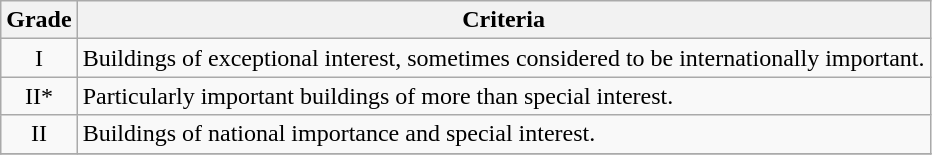<table class="wikitable" border="1">
<tr>
<th>Grade</th>
<th>Criteria</th>
</tr>
<tr>
<td align="center" >I</td>
<td>Buildings of exceptional interest, sometimes considered to be internationally important.</td>
</tr>
<tr>
<td align="center" >II*</td>
<td>Particularly important buildings of more than special interest.</td>
</tr>
<tr>
<td align="center" >II</td>
<td>Buildings of national importance and special interest.</td>
</tr>
<tr>
</tr>
</table>
